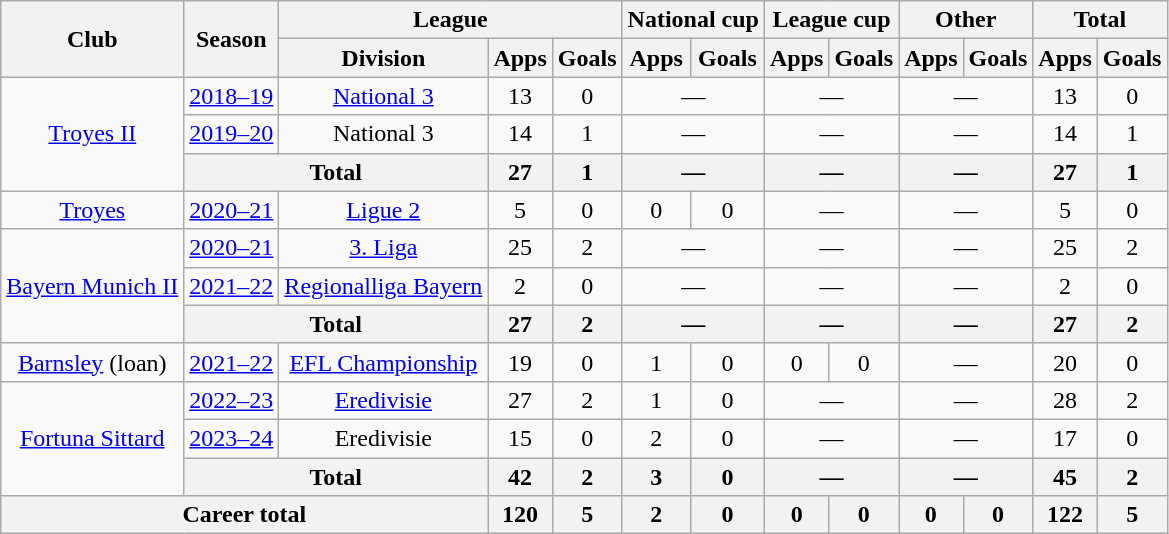<table class="wikitable" style="text-align:center">
<tr>
<th rowspan="2">Club</th>
<th rowspan="2">Season</th>
<th colspan="3">League</th>
<th colspan="2">National cup</th>
<th colspan="2">League cup</th>
<th colspan="2">Other</th>
<th colspan="2">Total</th>
</tr>
<tr>
<th>Division</th>
<th>Apps</th>
<th>Goals</th>
<th>Apps</th>
<th>Goals</th>
<th>Apps</th>
<th>Goals</th>
<th>Apps</th>
<th>Goals</th>
<th>Apps</th>
<th>Goals</th>
</tr>
<tr>
<td rowspan="3"><a href='#'>Troyes II</a></td>
<td><a href='#'>2018–19</a></td>
<td><a href='#'>National 3</a></td>
<td>13</td>
<td>0</td>
<td colspan="2">—</td>
<td colspan="2">—</td>
<td colspan="2">—</td>
<td>13</td>
<td>0</td>
</tr>
<tr>
<td><a href='#'>2019–20</a></td>
<td>National 3</td>
<td>14</td>
<td>1</td>
<td colspan="2">—</td>
<td colspan="2">—</td>
<td colspan="2">—</td>
<td>14</td>
<td>1</td>
</tr>
<tr>
<th colspan="2">Total</th>
<th>27</th>
<th>1</th>
<th colspan="2">—</th>
<th colspan="2">—</th>
<th colspan="2">—</th>
<th>27</th>
<th>1</th>
</tr>
<tr>
<td><a href='#'>Troyes</a></td>
<td><a href='#'>2020–21</a></td>
<td><a href='#'>Ligue 2</a></td>
<td>5</td>
<td>0</td>
<td>0</td>
<td>0</td>
<td colspan="2">—</td>
<td colspan="2">—</td>
<td>5</td>
<td>0</td>
</tr>
<tr>
<td rowspan="3"><a href='#'>Bayern Munich II</a></td>
<td><a href='#'>2020–21</a></td>
<td><a href='#'>3. Liga</a></td>
<td>25</td>
<td>2</td>
<td colspan="2">—</td>
<td colspan="2">—</td>
<td colspan="2">—</td>
<td>25</td>
<td>2</td>
</tr>
<tr>
<td><a href='#'>2021–22</a></td>
<td><a href='#'>Regionalliga Bayern</a></td>
<td>2</td>
<td>0</td>
<td colspan="2">—</td>
<td colspan="2">—</td>
<td colspan="2">—</td>
<td>2</td>
<td>0</td>
</tr>
<tr>
<th colspan=2>Total</th>
<th>27</th>
<th>2</th>
<th colspan="2">—</th>
<th colspan="2">—</th>
<th colspan="2">—</th>
<th>27</th>
<th>2</th>
</tr>
<tr>
<td><a href='#'>Barnsley</a> (loan)</td>
<td><a href='#'>2021–22</a></td>
<td><a href='#'>EFL Championship</a></td>
<td>19</td>
<td>0</td>
<td>1</td>
<td>0</td>
<td>0</td>
<td>0</td>
<td colspan="2">—</td>
<td>20</td>
<td>0</td>
</tr>
<tr>
<td rowspan="3"><a href='#'>Fortuna Sittard</a></td>
<td><a href='#'>2022–23</a></td>
<td><a href='#'>Eredivisie</a></td>
<td>27</td>
<td>2</td>
<td>1</td>
<td>0</td>
<td colspan="2">—</td>
<td colspan="2">—</td>
<td>28</td>
<td>2</td>
</tr>
<tr>
<td><a href='#'>2023–24</a></td>
<td>Eredivisie</td>
<td>15</td>
<td>0</td>
<td>2</td>
<td>0</td>
<td colspan="2">—</td>
<td colspan="2">—</td>
<td>17</td>
<td>0</td>
</tr>
<tr>
<th colspan=2>Total</th>
<th>42</th>
<th>2</th>
<th>3</th>
<th>0</th>
<th colspan="2">—</th>
<th colspan="2">—</th>
<th>45</th>
<th>2</th>
</tr>
<tr>
<th colspan="3">Career total</th>
<th>120</th>
<th>5</th>
<th>2</th>
<th>0</th>
<th>0</th>
<th>0</th>
<th>0</th>
<th>0</th>
<th>122</th>
<th>5</th>
</tr>
</table>
